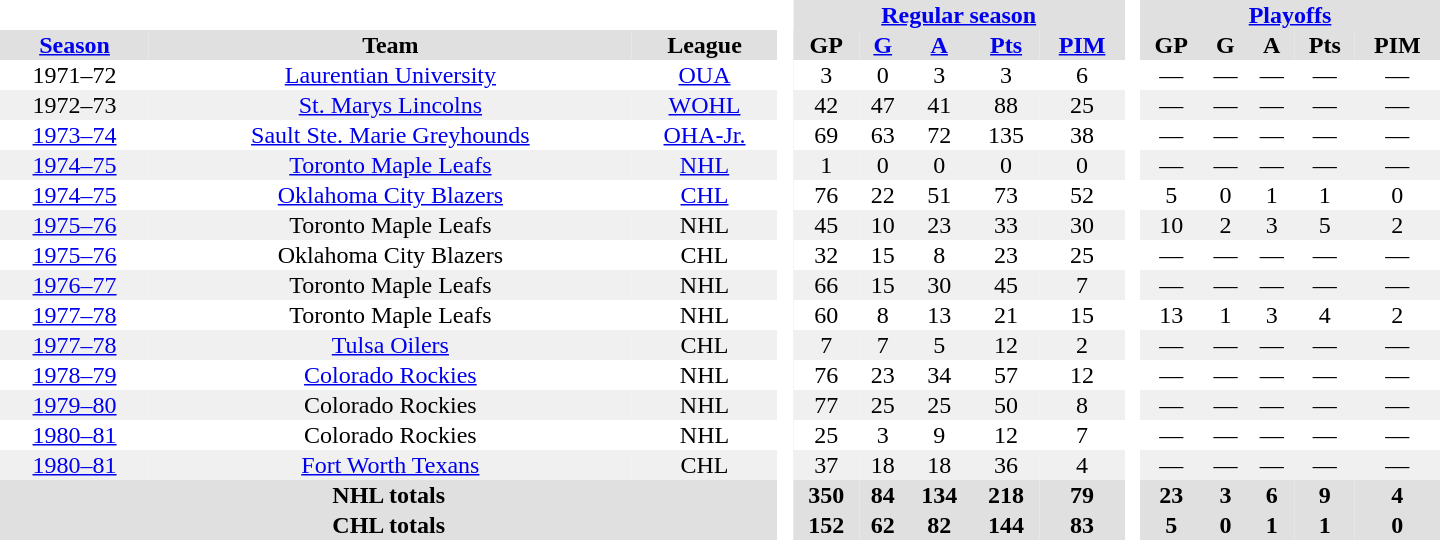<table border="0" cellpadding="1" cellspacing="0" style="text-align:center; width:60em">
<tr bgcolor="#e0e0e0">
<th colspan="3" bgcolor="#ffffff"> </th>
<th rowspan="99" bgcolor="#ffffff"> </th>
<th colspan="5"><a href='#'>Regular season</a></th>
<th rowspan="99" bgcolor="#ffffff"> </th>
<th colspan="5"><a href='#'>Playoffs</a></th>
</tr>
<tr bgcolor="#e0e0e0">
<th><a href='#'>Season</a></th>
<th>Team</th>
<th>League</th>
<th>GP</th>
<th><a href='#'>G</a></th>
<th><a href='#'>A</a></th>
<th><a href='#'>Pts</a></th>
<th><a href='#'>PIM</a></th>
<th>GP</th>
<th>G</th>
<th>A</th>
<th>Pts</th>
<th>PIM</th>
</tr>
<tr>
<td>1971–72</td>
<td><a href='#'>Laurentian University</a></td>
<td><a href='#'>OUA</a></td>
<td>3</td>
<td>0</td>
<td>3</td>
<td>3</td>
<td>6</td>
<td>—</td>
<td>—</td>
<td>—</td>
<td>—</td>
<td>—</td>
</tr>
<tr bgcolor="#f0f0f0">
<td>1972–73</td>
<td><a href='#'>St. Marys Lincolns</a></td>
<td><a href='#'>WOHL</a></td>
<td>42</td>
<td>47</td>
<td>41</td>
<td>88</td>
<td>25</td>
<td>—</td>
<td>—</td>
<td>—</td>
<td>—</td>
<td>—</td>
</tr>
<tr>
<td><a href='#'>1973–74</a></td>
<td><a href='#'>Sault Ste. Marie Greyhounds</a></td>
<td><a href='#'>OHA-Jr.</a></td>
<td>69</td>
<td>63</td>
<td>72</td>
<td>135</td>
<td>38</td>
<td>—</td>
<td>—</td>
<td>—</td>
<td>—</td>
<td>—</td>
</tr>
<tr bgcolor="#f0f0f0">
<td><a href='#'>1974–75</a></td>
<td><a href='#'>Toronto Maple Leafs</a></td>
<td><a href='#'>NHL</a></td>
<td>1</td>
<td>0</td>
<td>0</td>
<td>0</td>
<td>0</td>
<td>—</td>
<td>—</td>
<td>—</td>
<td>—</td>
<td>—</td>
</tr>
<tr>
<td><a href='#'>1974–75</a></td>
<td><a href='#'>Oklahoma City Blazers</a></td>
<td><a href='#'>CHL</a></td>
<td>76</td>
<td>22</td>
<td>51</td>
<td>73</td>
<td>52</td>
<td>5</td>
<td>0</td>
<td>1</td>
<td>1</td>
<td>0</td>
</tr>
<tr bgcolor="#f0f0f0">
<td><a href='#'>1975–76</a></td>
<td>Toronto Maple Leafs</td>
<td>NHL</td>
<td>45</td>
<td>10</td>
<td>23</td>
<td>33</td>
<td>30</td>
<td>10</td>
<td>2</td>
<td>3</td>
<td>5</td>
<td>2</td>
</tr>
<tr>
<td><a href='#'>1975–76</a></td>
<td>Oklahoma City Blazers</td>
<td>CHL</td>
<td>32</td>
<td>15</td>
<td>8</td>
<td>23</td>
<td>25</td>
<td>—</td>
<td>—</td>
<td>—</td>
<td>—</td>
<td>—</td>
</tr>
<tr bgcolor="#f0f0f0">
<td><a href='#'>1976–77</a></td>
<td>Toronto Maple Leafs</td>
<td>NHL</td>
<td>66</td>
<td>15</td>
<td>30</td>
<td>45</td>
<td>7</td>
<td>—</td>
<td>—</td>
<td>—</td>
<td>—</td>
<td>—</td>
</tr>
<tr>
<td><a href='#'>1977–78</a></td>
<td>Toronto Maple Leafs</td>
<td>NHL</td>
<td>60</td>
<td>8</td>
<td>13</td>
<td>21</td>
<td>15</td>
<td>13</td>
<td>1</td>
<td>3</td>
<td>4</td>
<td>2</td>
</tr>
<tr bgcolor="#f0f0f0">
<td><a href='#'>1977–78</a></td>
<td><a href='#'>Tulsa Oilers</a></td>
<td>CHL</td>
<td>7</td>
<td>7</td>
<td>5</td>
<td>12</td>
<td>2</td>
<td>—</td>
<td>—</td>
<td>—</td>
<td>—</td>
<td>—</td>
</tr>
<tr>
<td><a href='#'>1978–79</a></td>
<td><a href='#'>Colorado Rockies</a></td>
<td>NHL</td>
<td>76</td>
<td>23</td>
<td>34</td>
<td>57</td>
<td>12</td>
<td>—</td>
<td>—</td>
<td>—</td>
<td>—</td>
<td>—</td>
</tr>
<tr bgcolor="#f0f0f0">
<td><a href='#'>1979–80</a></td>
<td>Colorado Rockies</td>
<td>NHL</td>
<td>77</td>
<td>25</td>
<td>25</td>
<td>50</td>
<td>8</td>
<td>—</td>
<td>—</td>
<td>—</td>
<td>—</td>
<td>—</td>
</tr>
<tr>
<td><a href='#'>1980–81</a></td>
<td>Colorado Rockies</td>
<td>NHL</td>
<td>25</td>
<td>3</td>
<td>9</td>
<td>12</td>
<td>7</td>
<td>—</td>
<td>—</td>
<td>—</td>
<td>—</td>
<td>—</td>
</tr>
<tr bgcolor="#f0f0f0">
<td><a href='#'>1980–81</a></td>
<td><a href='#'>Fort Worth Texans</a></td>
<td>CHL</td>
<td>37</td>
<td>18</td>
<td>18</td>
<td>36</td>
<td>4</td>
<td>—</td>
<td>—</td>
<td>—</td>
<td>—</td>
<td>—</td>
</tr>
<tr bgcolor="#e0e0e0">
<th colspan="3">NHL totals</th>
<th>350</th>
<th>84</th>
<th>134</th>
<th>218</th>
<th>79</th>
<th>23</th>
<th>3</th>
<th>6</th>
<th>9</th>
<th>4</th>
</tr>
<tr bgcolor="#e0e0e0">
<th colspan="3">CHL totals</th>
<th>152</th>
<th>62</th>
<th>82</th>
<th>144</th>
<th>83</th>
<th>5</th>
<th>0</th>
<th>1</th>
<th>1</th>
<th>0</th>
</tr>
</table>
